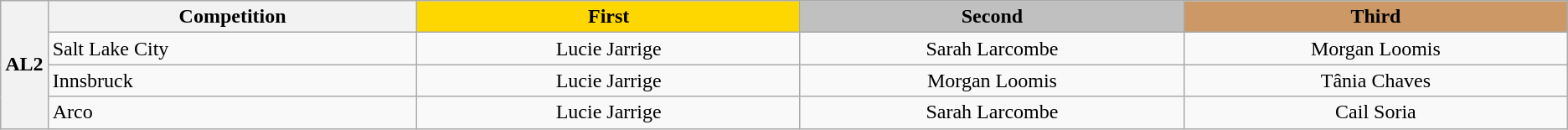<table class="wikitable" style="text-align:center;">
<tr>
<th rowspan="4" width="1%">AL2</th>
<th width="24%">Competition</th>
<th width="25%" style="background: gold">First</th>
<th width="25%" style="background: silver">Second</th>
<th width="25%" style="background: #cc9966">Third</th>
</tr>
<tr>
<td style="text-align:left"> Salt Lake City</td>
<td> Lucie Jarrige</td>
<td> Sarah Larcombe</td>
<td> Morgan Loomis</td>
</tr>
<tr>
<td style="text-align:left"> Innsbruck</td>
<td> Lucie Jarrige</td>
<td> Morgan Loomis</td>
<td> Tânia Chaves</td>
</tr>
<tr>
<td style="text-align:left"> Arco</td>
<td> Lucie Jarrige</td>
<td> Sarah Larcombe</td>
<td> Cail Soria</td>
</tr>
</table>
